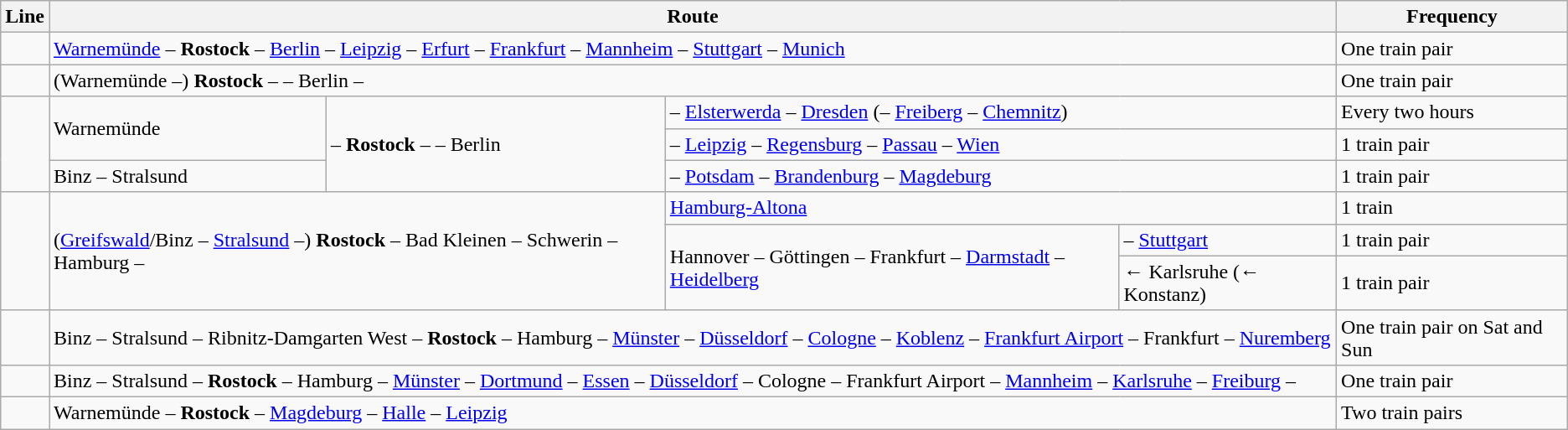<table class="wikitable">
<tr>
<th>Line</th>
<th colspan="4">Route</th>
<th>Frequency</th>
</tr>
<tr>
<td align=center></td>
<td colspan="4"><a href='#'>Warnemünde</a> – <strong>Rostock</strong> – <a href='#'>Berlin</a> – <a href='#'>Leipzig</a> – <a href='#'>Erfurt</a> – <a href='#'>Frankfurt</a> – <a href='#'>Mannheim</a> – <a href='#'>Stuttgart</a> – <a href='#'>Munich</a></td>
<td>One train pair</td>
</tr>
<tr>
<td align="center"></td>
<td colspan="4">(Warnemünde –) <strong>Rostock</strong> –  – Berlin – </td>
<td>One train pair</td>
</tr>
<tr>
<td rowspan="3" align="center"></td>
<td rowspan="2">Warnemünde</td>
<td rowspan="3">– <strong>Rostock</strong> –  – Berlin</td>
<td colspan="2">– <a href='#'>Elsterwerda</a>  – <a href='#'>Dresden</a> (– <a href='#'>Freiberg</a> – <a href='#'>Chemnitz</a>)</td>
<td>Every two hours</td>
</tr>
<tr>
<td colspan="2">– <a href='#'>Leipzig</a> – <a href='#'>Regensburg</a> – <a href='#'>Passau</a> – <a href='#'>Wien</a></td>
<td>1 train pair</td>
</tr>
<tr>
<td>Binz – Stralsund</td>
<td colspan="2">– <a href='#'>Potsdam</a> – <a href='#'>Brandenburg</a> – <a href='#'>Magdeburg</a></td>
<td>1 train pair</td>
</tr>
<tr>
<td rowspan="3" align="center"></td>
<td colspan="2" rowspan="3">(<a href='#'>Greifswald</a>/Binz – <a href='#'>Stralsund</a> –) <strong>Rostock</strong> – Bad Kleinen – Schwerin – Hamburg –</td>
<td colspan="2"><a href='#'>Hamburg-Altona</a></td>
<td>1 train</td>
</tr>
<tr>
<td rowspan="2">Hannover – Göttingen – Frankfurt – <a href='#'>Darmstadt</a> – <a href='#'>Heidelberg</a></td>
<td>– <a href='#'>Stuttgart</a></td>
<td>1 train pair</td>
</tr>
<tr>
<td>← Karlsruhe (← Konstanz)</td>
<td>1 train pair</td>
</tr>
<tr>
<td align="center"></td>
<td colspan="4">Binz – Stralsund – Ribnitz-Damgarten West – <strong>Rostock</strong> – Hamburg – <a href='#'>Münster</a> – <a href='#'>Düsseldorf</a> – <a href='#'>Cologne</a> – <a href='#'>Koblenz</a> – <a href='#'>Frankfurt Airport</a> – Frankfurt – <a href='#'>Nuremberg</a></td>
<td>One train pair on Sat and Sun</td>
</tr>
<tr>
<td align="center"></td>
<td colspan="4">Binz – Stralsund – <strong>Rostock</strong> – Hamburg – <a href='#'>Münster</a> – <a href='#'>Dortmund</a> – <a href='#'>Essen</a> – <a href='#'>Düsseldorf</a> – Cologne – Frankfurt Airport – <a href='#'>Mannheim</a> – <a href='#'>Karlsruhe</a> – <a href='#'>Freiburg</a> – </td>
<td>One train pair</td>
</tr>
<tr>
<td align="center"></td>
<td colspan="4">Warnemünde – <strong>Rostock</strong> – <a href='#'>Magdeburg</a> – <a href='#'>Halle</a> – <a href='#'>Leipzig</a></td>
<td>Two train pairs</td>
</tr>
</table>
